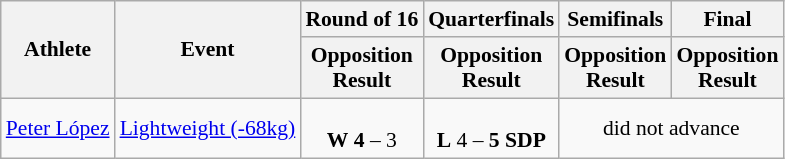<table class="wikitable" style="font-size:90%">
<tr>
<th rowspan="2">Athlete</th>
<th rowspan="2">Event</th>
<th>Round of 16</th>
<th>Quarterfinals</th>
<th>Semifinals</th>
<th>Final</th>
</tr>
<tr>
<th>Opposition<br>Result</th>
<th>Opposition<br>Result</th>
<th>Opposition<br>Result</th>
<th>Opposition<br>Result</th>
</tr>
<tr>
<td><a href='#'>Peter López</a></td>
<td><a href='#'>Lightweight (-68kg)</a></td>
<td align=center><br><strong>W</strong> <strong>4</strong> – 3</td>
<td align=center><br><strong>L</strong> 4 – <strong>5</strong> <strong>SDP</strong></td>
<td align=center colspan=3>did not advance</td>
</tr>
</table>
